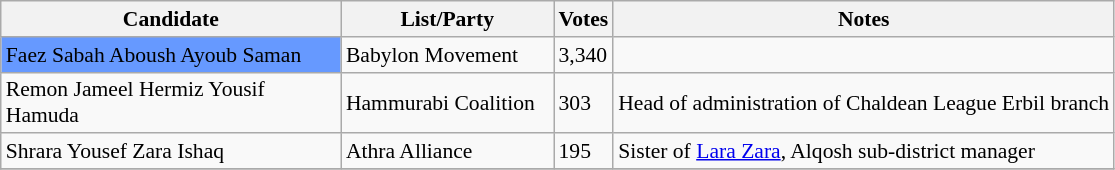<table class="wikitable sortable" style=font-size:90%>
<tr>
<th Style="width:220px">Candidate</th>
<th Style="width:135px">List/Party</th>
<th>Votes</th>
<th>Notes</th>
</tr>
<tr>
<td bgcolor=6699FF>Faez Sabah Aboush Ayoub Saman</td>
<td>Babylon Movement</td>
<td>3,340</td>
<td></td>
</tr>
<tr>
<td>Remon Jameel Hermiz Yousif Hamuda</td>
<td>Hammurabi Coalition</td>
<td>303</td>
<td>Head of administration of Chaldean League Erbil branch</td>
</tr>
<tr>
<td>Shrara Yousef Zara Ishaq</td>
<td>Athra Alliance</td>
<td>195</td>
<td>Sister of <a href='#'>Lara Zara</a>, Alqosh sub-district manager</td>
</tr>
<tr>
</tr>
</table>
